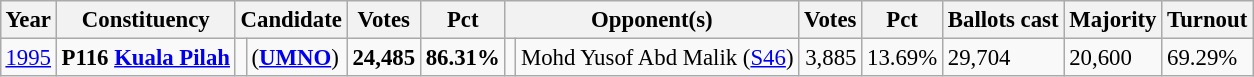<table class="wikitable" style="margin:0.5em ; font-size:95%">
<tr>
<th>Year</th>
<th>Constituency</th>
<th colspan=2>Candidate</th>
<th>Votes</th>
<th>Pct</th>
<th colspan=2>Opponent(s)</th>
<th>Votes</th>
<th>Pct</th>
<th>Ballots cast</th>
<th>Majority</th>
<th>Turnout</th>
</tr>
<tr>
<td><a href='#'>1995</a></td>
<td><strong>P116 <a href='#'>Kuala Pilah</a></strong></td>
<td></td>
<td> (<a href='#'><strong>UMNO</strong></a>)</td>
<td align="right"><strong>24,485</strong></td>
<td><strong>86.31%</strong></td>
<td></td>
<td>Mohd Yusof Abd Malik (<a href='#'>S46</a>)</td>
<td align="right">3,885</td>
<td>13.69%</td>
<td>29,704</td>
<td>20,600</td>
<td>69.29%</td>
</tr>
</table>
